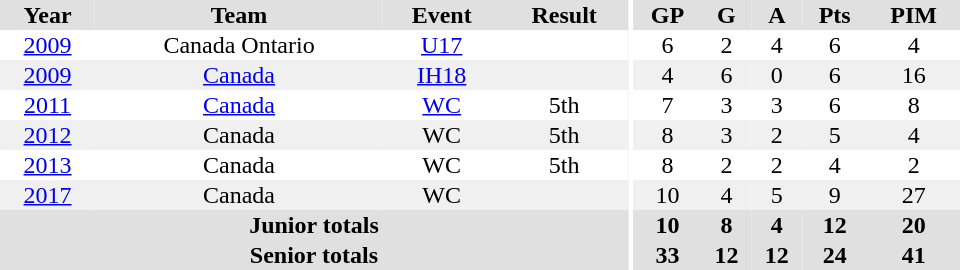<table border="0" cellpadding="1" cellspacing="0" ID="Table3" style="text-align:center; width:40em">
<tr bgcolor="#e0e0e0">
<th>Year</th>
<th>Team</th>
<th>Event</th>
<th>Result</th>
<th rowspan="99" bgcolor="#ffffff"></th>
<th>GP</th>
<th>G</th>
<th>A</th>
<th>Pts</th>
<th>PIM</th>
</tr>
<tr>
<td><a href='#'>2009</a></td>
<td>Canada Ontario</td>
<td><a href='#'>U17</a></td>
<td></td>
<td>6</td>
<td>2</td>
<td>4</td>
<td>6</td>
<td>4</td>
</tr>
<tr bgcolor="#f0f0f0">
<td><a href='#'>2009</a></td>
<td><a href='#'>Canada</a></td>
<td><a href='#'>IH18</a></td>
<td></td>
<td>4</td>
<td>6</td>
<td>0</td>
<td>6</td>
<td>16</td>
</tr>
<tr>
<td><a href='#'>2011</a></td>
<td><a href='#'>Canada</a></td>
<td><a href='#'>WC</a></td>
<td>5th</td>
<td>7</td>
<td>3</td>
<td>3</td>
<td>6</td>
<td>8</td>
</tr>
<tr bgcolor="#f0f0f0">
<td><a href='#'>2012</a></td>
<td>Canada</td>
<td>WC</td>
<td>5th</td>
<td>8</td>
<td>3</td>
<td>2</td>
<td>5</td>
<td>4</td>
</tr>
<tr>
<td><a href='#'>2013</a></td>
<td>Canada</td>
<td>WC</td>
<td>5th</td>
<td>8</td>
<td>2</td>
<td>2</td>
<td>4</td>
<td>2</td>
</tr>
<tr bgcolor="#f0f0f0">
<td><a href='#'>2017</a></td>
<td>Canada</td>
<td>WC</td>
<td></td>
<td>10</td>
<td>4</td>
<td>5</td>
<td>9</td>
<td>27</td>
</tr>
<tr bgcolor="#e0e0e0">
<th colspan="4">Junior totals</th>
<th>10</th>
<th>8</th>
<th>4</th>
<th>12</th>
<th>20</th>
</tr>
<tr bgcolor="#e0e0e0">
<th colspan="4">Senior totals</th>
<th>33</th>
<th>12</th>
<th>12</th>
<th>24</th>
<th>41</th>
</tr>
</table>
